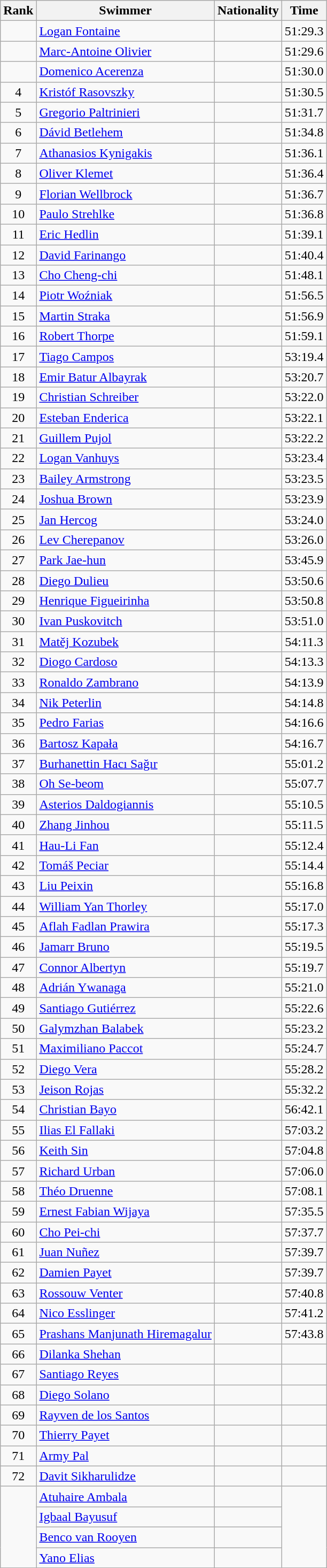<table class="wikitable sortable" style="text-align:center">
<tr>
<th>Rank</th>
<th>Swimmer</th>
<th>Nationality</th>
<th>Time</th>
</tr>
<tr>
<td></td>
<td align=left><a href='#'>Logan Fontaine</a></td>
<td align=left></td>
<td>51:29.3</td>
</tr>
<tr>
<td></td>
<td align=left><a href='#'>Marc-Antoine Olivier</a></td>
<td align=left></td>
<td>51:29.6</td>
</tr>
<tr>
<td></td>
<td align=left><a href='#'>Domenico Acerenza</a></td>
<td align=left></td>
<td>51:30.0</td>
</tr>
<tr>
<td>4</td>
<td align=left><a href='#'>Kristóf Rasovszky</a></td>
<td align=left></td>
<td>51:30.5</td>
</tr>
<tr>
<td>5</td>
<td align=left><a href='#'>Gregorio Paltrinieri</a></td>
<td align=left></td>
<td>51:31.7</td>
</tr>
<tr>
<td>6</td>
<td align=left><a href='#'>Dávid Betlehem</a></td>
<td align=left></td>
<td>51:34.8</td>
</tr>
<tr>
<td>7</td>
<td align=left><a href='#'>Athanasios Kynigakis</a></td>
<td align=left></td>
<td>51:36.1</td>
</tr>
<tr>
<td>8</td>
<td align=left><a href='#'>Oliver Klemet</a></td>
<td align=left></td>
<td>51:36.4</td>
</tr>
<tr>
<td>9</td>
<td align=left><a href='#'>Florian Wellbrock</a></td>
<td align=left></td>
<td>51:36.7</td>
</tr>
<tr>
<td>10</td>
<td align=left><a href='#'>Paulo Strehlke</a></td>
<td align=left></td>
<td>51:36.8</td>
</tr>
<tr>
<td>11</td>
<td align=left><a href='#'>Eric Hedlin</a></td>
<td align=left></td>
<td>51:39.1</td>
</tr>
<tr>
<td>12</td>
<td align=left><a href='#'>David Farinango</a></td>
<td align=left></td>
<td>51:40.4</td>
</tr>
<tr>
<td>13</td>
<td align=left><a href='#'>Cho Cheng-chi</a></td>
<td align=left></td>
<td>51:48.1</td>
</tr>
<tr>
<td>14</td>
<td align=left><a href='#'>Piotr Woźniak</a></td>
<td align=left></td>
<td>51:56.5</td>
</tr>
<tr>
<td>15</td>
<td align=left><a href='#'>Martin Straka</a></td>
<td align=left></td>
<td>51:56.9</td>
</tr>
<tr>
<td>16</td>
<td align=left><a href='#'>Robert Thorpe</a></td>
<td align=left></td>
<td>51:59.1</td>
</tr>
<tr>
<td>17</td>
<td align=left><a href='#'>Tiago Campos</a></td>
<td align=left></td>
<td>53:19.4</td>
</tr>
<tr>
<td>18</td>
<td align=left><a href='#'>Emir Batur Albayrak</a></td>
<td align=left></td>
<td>53:20.7</td>
</tr>
<tr>
<td>19</td>
<td align=left><a href='#'>Christian Schreiber</a></td>
<td align=left></td>
<td>53:22.0</td>
</tr>
<tr>
<td>20</td>
<td align=left><a href='#'>Esteban Enderica</a></td>
<td align=left></td>
<td>53:22.1</td>
</tr>
<tr>
<td>21</td>
<td align=left><a href='#'>Guillem Pujol</a></td>
<td align=left></td>
<td>53:22.2</td>
</tr>
<tr>
<td>22</td>
<td align=left><a href='#'>Logan Vanhuys</a></td>
<td align=left></td>
<td>53:23.4</td>
</tr>
<tr>
<td>23</td>
<td align=left><a href='#'>Bailey Armstrong</a></td>
<td align=left></td>
<td>53:23.5</td>
</tr>
<tr>
<td>24</td>
<td align=left><a href='#'>Joshua Brown</a></td>
<td align=left></td>
<td>53:23.9</td>
</tr>
<tr>
<td>25</td>
<td align=left><a href='#'>Jan Hercog</a></td>
<td align=left></td>
<td>53:24.0</td>
</tr>
<tr>
<td>26</td>
<td align=left><a href='#'>Lev Cherepanov</a></td>
<td align=left></td>
<td>53:26.0</td>
</tr>
<tr>
<td>27</td>
<td align=left><a href='#'>Park Jae-hun</a></td>
<td align=left></td>
<td>53:45.9</td>
</tr>
<tr>
<td>28</td>
<td align=left><a href='#'>Diego Dulieu</a></td>
<td align=left></td>
<td>53:50.6</td>
</tr>
<tr>
<td>29</td>
<td align=left><a href='#'>Henrique Figueirinha</a></td>
<td align=left></td>
<td>53:50.8</td>
</tr>
<tr>
<td>30</td>
<td align=left><a href='#'>Ivan Puskovitch</a></td>
<td align=left></td>
<td>53:51.0</td>
</tr>
<tr>
<td>31</td>
<td align=left><a href='#'>Matěj Kozubek</a></td>
<td align=left></td>
<td>54:11.3</td>
</tr>
<tr>
<td>32</td>
<td align=left><a href='#'>Diogo Cardoso</a></td>
<td align=left></td>
<td>54:13.3</td>
</tr>
<tr>
<td>33</td>
<td align=left><a href='#'>Ronaldo Zambrano</a></td>
<td align=left></td>
<td>54:13.9</td>
</tr>
<tr>
<td>34</td>
<td align=left><a href='#'>Nik Peterlin</a></td>
<td align=left></td>
<td>54:14.8</td>
</tr>
<tr>
<td>35</td>
<td align=left><a href='#'>Pedro Farias</a></td>
<td align=left></td>
<td>54:16.6</td>
</tr>
<tr>
<td>36</td>
<td align=left><a href='#'>Bartosz Kapała</a></td>
<td align=left></td>
<td>54:16.7</td>
</tr>
<tr>
<td>37</td>
<td align=left><a href='#'>Burhanettin Hacı Sağır</a></td>
<td align=left></td>
<td>55:01.2</td>
</tr>
<tr>
<td>38</td>
<td align=left><a href='#'>Oh Se-beom</a></td>
<td align=left></td>
<td>55:07.7</td>
</tr>
<tr>
<td>39</td>
<td align=left><a href='#'>Asterios Daldogiannis</a></td>
<td align=left></td>
<td>55:10.5</td>
</tr>
<tr>
<td>40</td>
<td align=left><a href='#'>Zhang Jinhou</a></td>
<td align=left></td>
<td>55:11.5</td>
</tr>
<tr>
<td>41</td>
<td align=left><a href='#'>Hau-Li Fan</a></td>
<td align=left></td>
<td>55:12.4</td>
</tr>
<tr>
<td>42</td>
<td align=left><a href='#'>Tomáš Peciar</a></td>
<td align=left></td>
<td>55:14.4</td>
</tr>
<tr>
<td>43</td>
<td align=left><a href='#'>Liu Peixin</a></td>
<td align=left></td>
<td>55:16.8</td>
</tr>
<tr>
<td>44</td>
<td align=left><a href='#'>William Yan Thorley</a></td>
<td align=left></td>
<td>55:17.0</td>
</tr>
<tr>
<td>45</td>
<td align=left><a href='#'>Aflah Fadlan Prawira</a></td>
<td align=left></td>
<td>55:17.3</td>
</tr>
<tr>
<td>46</td>
<td align=left><a href='#'>Jamarr Bruno</a></td>
<td align=left></td>
<td>55:19.5</td>
</tr>
<tr>
<td>47</td>
<td align=left><a href='#'>Connor Albertyn</a></td>
<td align=left></td>
<td>55:19.7</td>
</tr>
<tr>
<td>48</td>
<td align=left><a href='#'>Adrián Ywanaga</a></td>
<td align=left></td>
<td>55:21.0</td>
</tr>
<tr>
<td>49</td>
<td align=left><a href='#'>Santiago Gutiérrez</a></td>
<td align=left></td>
<td>55:22.6</td>
</tr>
<tr>
<td>50</td>
<td align=left><a href='#'>Galymzhan Balabek</a></td>
<td align=left></td>
<td>55:23.2</td>
</tr>
<tr>
<td>51</td>
<td align=left><a href='#'>Maximiliano Paccot</a></td>
<td align=left></td>
<td>55:24.7</td>
</tr>
<tr>
<td>52</td>
<td align=left><a href='#'>Diego Vera</a></td>
<td align=left></td>
<td>55:28.2</td>
</tr>
<tr>
<td>53</td>
<td align=left><a href='#'>Jeison Rojas</a></td>
<td align=left></td>
<td>55:32.2</td>
</tr>
<tr>
<td>54</td>
<td align=left><a href='#'>Christian Bayo</a></td>
<td align=left></td>
<td>56:42.1</td>
</tr>
<tr>
<td>55</td>
<td align=left><a href='#'>Ilias El Fallaki</a></td>
<td align=left></td>
<td>57:03.2</td>
</tr>
<tr>
<td>56</td>
<td align=left><a href='#'>Keith Sin</a></td>
<td align=left></td>
<td>57:04.8</td>
</tr>
<tr>
<td>57</td>
<td align=left><a href='#'>Richard Urban</a></td>
<td align=left></td>
<td>57:06.0</td>
</tr>
<tr>
<td>58</td>
<td align=left><a href='#'>Théo Druenne</a></td>
<td align=left></td>
<td>57:08.1</td>
</tr>
<tr>
<td>59</td>
<td align=left><a href='#'>Ernest Fabian Wijaya</a></td>
<td align=left></td>
<td>57:35.5</td>
</tr>
<tr>
<td>60</td>
<td align=left><a href='#'>Cho Pei-chi</a></td>
<td align=left></td>
<td>57:37.7</td>
</tr>
<tr>
<td>61</td>
<td align=left><a href='#'>Juan Nuñez</a></td>
<td align=left></td>
<td>57:39.7</td>
</tr>
<tr>
<td>62</td>
<td align=left><a href='#'>Damien Payet</a></td>
<td align=left></td>
<td>57:39.7</td>
</tr>
<tr>
<td>63</td>
<td align=left><a href='#'>Rossouw Venter</a></td>
<td align=left></td>
<td>57:40.8</td>
</tr>
<tr>
<td>64</td>
<td align=left><a href='#'>Nico Esslinger</a></td>
<td align=left></td>
<td>57:41.2</td>
</tr>
<tr>
<td>65</td>
<td align=left><a href='#'>Prashans Manjunath Hiremagalur</a></td>
<td align=left></td>
<td>57:43.8</td>
</tr>
<tr>
<td>66</td>
<td align=left><a href='#'>Dilanka Shehan</a></td>
<td align=left></td>
<td></td>
</tr>
<tr>
<td>67</td>
<td align=left><a href='#'>Santiago Reyes</a></td>
<td align=left></td>
<td></td>
</tr>
<tr>
<td>68</td>
<td align=left><a href='#'>Diego Solano</a></td>
<td align=left></td>
<td></td>
</tr>
<tr>
<td>69</td>
<td align=left><a href='#'>Rayven de los Santos</a></td>
<td align=left></td>
<td></td>
</tr>
<tr>
<td>70</td>
<td align=left><a href='#'>Thierry Payet</a></td>
<td align=left></td>
<td></td>
</tr>
<tr>
<td>71</td>
<td align=left><a href='#'>Army Pal</a></td>
<td align=left></td>
<td></td>
</tr>
<tr>
<td>72</td>
<td align=left><a href='#'>Davit Sikharulidze</a></td>
<td align=left></td>
<td></td>
</tr>
<tr>
<td rowspan=4></td>
<td align=left><a href='#'>Atuhaire Ambala</a></td>
<td align=left></td>
<td rowspan=4></td>
</tr>
<tr>
<td align=left><a href='#'>Igbaal Bayusuf</a></td>
<td align=left></td>
</tr>
<tr>
<td align=left><a href='#'>Benco van Rooyen</a></td>
<td align=left></td>
</tr>
<tr>
<td align=left><a href='#'>Yano Elias</a></td>
<td align=left></td>
</tr>
</table>
